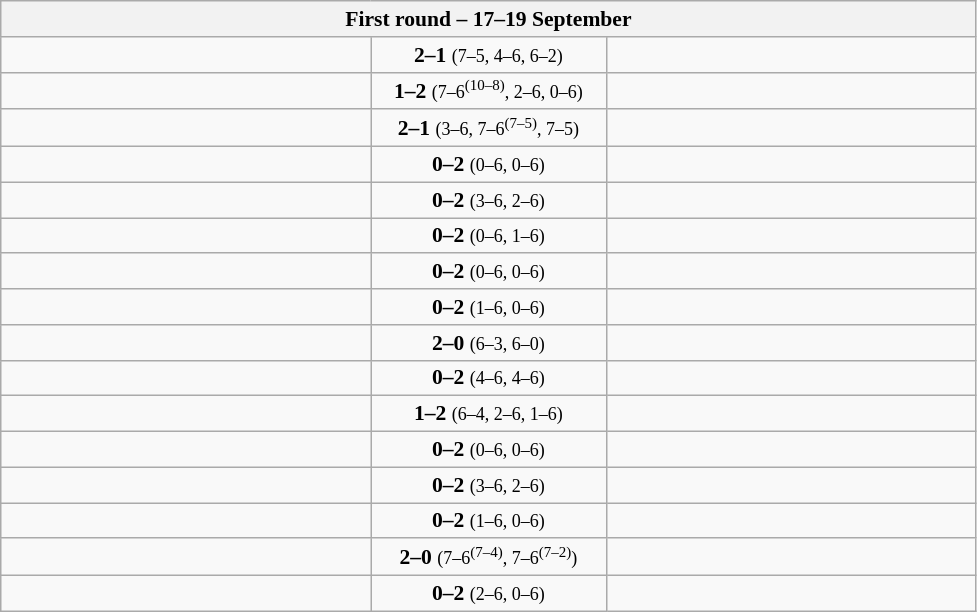<table class="wikitable" style="text-align: center; font-size:90% ">
<tr>
<th colspan=3>First round – 17–19 September</th>
</tr>
<tr>
<td align=left width="240"><strong></strong></td>
<td align=center width="150"><strong>2–1</strong> <small>(7–5, 4–6, 6–2)</small></td>
<td align=left width="240"></td>
</tr>
<tr>
<td align=left></td>
<td align=center><strong>1–2</strong> <small>(7–6<sup>(10–8)</sup>, 2–6, 0–6)</small></td>
<td align=left><strong></strong></td>
</tr>
<tr>
<td align=left><strong></strong></td>
<td align=center><strong>2–1</strong> <small>(3–6, 7–6<sup>(7–5)</sup>, 7–5)</small></td>
<td align=left></td>
</tr>
<tr>
<td align=left></td>
<td align=center><strong>0–2</strong> <small>(0–6, 0–6)</small></td>
<td align=left><strong></strong></td>
</tr>
<tr>
<td align=left></td>
<td align=center><strong>0–2</strong> <small>(3–6, 2–6)</small></td>
<td align=left><strong></strong></td>
</tr>
<tr>
<td align=left></td>
<td align=center><strong>0–2</strong> <small>(0–6, 1–6)</small></td>
<td align=left><strong></strong></td>
</tr>
<tr>
<td align=left></td>
<td align=center><strong>0–2</strong> <small>(0–6, 0–6)</small></td>
<td align=left><strong></strong></td>
</tr>
<tr>
<td align=left></td>
<td align=center><strong>0–2</strong> <small>(1–6, 0–6)</small></td>
<td align=left><strong></strong></td>
</tr>
<tr>
<td align=left><strong></strong></td>
<td align=center><strong>2–0</strong> <small>(6–3, 6–0)</small></td>
<td align=left></td>
</tr>
<tr>
<td align=left></td>
<td align=center><strong>0–2</strong> <small>(4–6, 4–6)</small></td>
<td align=left><strong></strong></td>
</tr>
<tr>
<td align=left></td>
<td align=center><strong>1–2</strong> <small>(6–4, 2–6, 1–6)</small></td>
<td align=left><strong></strong></td>
</tr>
<tr>
<td align=left></td>
<td align=center><strong>0–2</strong> <small>(0–6, 0–6)</small></td>
<td align=left><strong></strong></td>
</tr>
<tr>
<td align=left></td>
<td align=center><strong>0–2</strong> <small>(3–6, 2–6)</small></td>
<td align=left><strong></strong></td>
</tr>
<tr>
<td align=left></td>
<td align=center><strong>0–2</strong> <small>(1–6, 0–6)</small></td>
<td align=left><strong></strong></td>
</tr>
<tr>
<td align=left><strong></strong></td>
<td align=center><strong>2–0</strong> <small>(7–6<sup>(7–4)</sup>, 7–6<sup>(7–2)</sup>)</small></td>
<td align=left></td>
</tr>
<tr>
<td align=left></td>
<td align=center><strong>0–2</strong> <small>(2–6, 0–6)</small></td>
<td align=left><strong></strong></td>
</tr>
</table>
